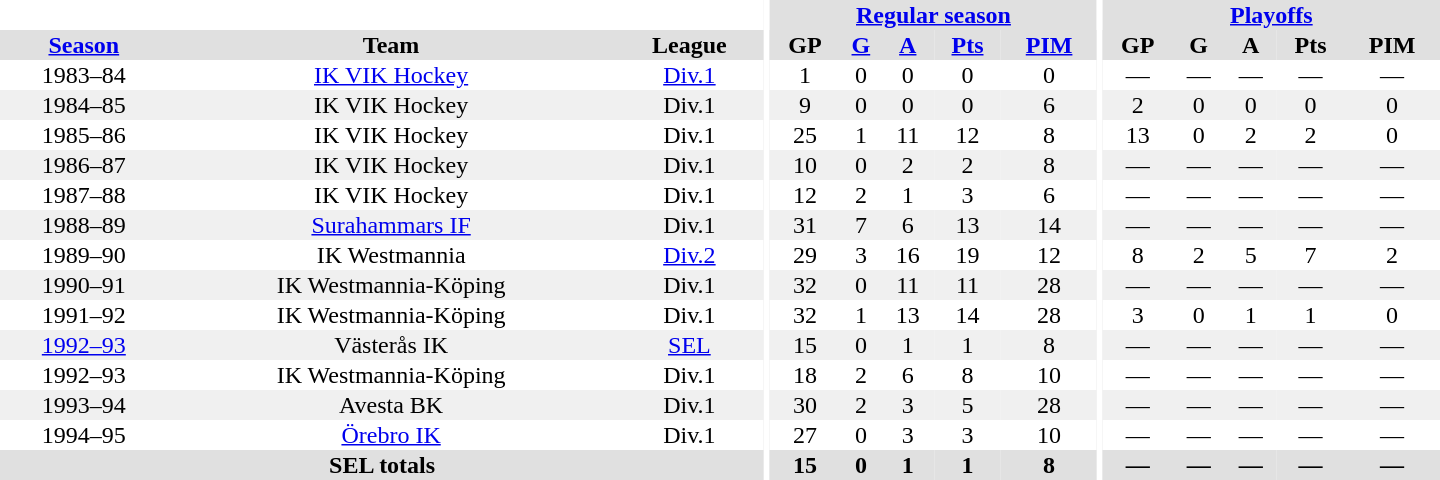<table border="0" cellpadding="1" cellspacing="0" style="text-align:center; width:60em">
<tr bgcolor="#e0e0e0">
<th colspan="3" bgcolor="#ffffff"></th>
<th rowspan="98" bgcolor="#ffffff"></th>
<th colspan="5"><a href='#'>Regular season</a></th>
<th rowspan="98" bgcolor="#ffffff"></th>
<th colspan="5"><a href='#'>Playoffs</a></th>
</tr>
<tr bgcolor="#e0e0e0">
<th><a href='#'>Season</a></th>
<th>Team</th>
<th>League</th>
<th>GP</th>
<th><a href='#'>G</a></th>
<th><a href='#'>A</a></th>
<th><a href='#'>Pts</a></th>
<th><a href='#'>PIM</a></th>
<th>GP</th>
<th>G</th>
<th>A</th>
<th>Pts</th>
<th>PIM</th>
</tr>
<tr>
<td>1983–84</td>
<td><a href='#'>IK VIK Hockey</a></td>
<td><a href='#'>Div.1</a></td>
<td>1</td>
<td>0</td>
<td>0</td>
<td>0</td>
<td>0</td>
<td>—</td>
<td>—</td>
<td>—</td>
<td>—</td>
<td>—</td>
</tr>
<tr bgcolor="#f0f0f0">
<td>1984–85</td>
<td>IK VIK Hockey</td>
<td>Div.1</td>
<td>9</td>
<td>0</td>
<td>0</td>
<td>0</td>
<td>6</td>
<td>2</td>
<td>0</td>
<td>0</td>
<td>0</td>
<td>0</td>
</tr>
<tr>
<td>1985–86</td>
<td>IK VIK Hockey</td>
<td>Div.1</td>
<td>25</td>
<td>1</td>
<td>11</td>
<td>12</td>
<td>8</td>
<td>13</td>
<td>0</td>
<td>2</td>
<td>2</td>
<td>0</td>
</tr>
<tr bgcolor="#f0f0f0">
<td>1986–87</td>
<td>IK VIK Hockey</td>
<td>Div.1</td>
<td>10</td>
<td>0</td>
<td>2</td>
<td>2</td>
<td>8</td>
<td>—</td>
<td>—</td>
<td>—</td>
<td>—</td>
<td>—</td>
</tr>
<tr>
<td>1987–88</td>
<td>IK VIK Hockey</td>
<td>Div.1</td>
<td>12</td>
<td>2</td>
<td>1</td>
<td>3</td>
<td>6</td>
<td>—</td>
<td>—</td>
<td>—</td>
<td>—</td>
<td>—</td>
</tr>
<tr bgcolor="#f0f0f0">
<td>1988–89</td>
<td><a href='#'>Surahammars IF</a></td>
<td>Div.1</td>
<td>31</td>
<td>7</td>
<td>6</td>
<td>13</td>
<td>14</td>
<td>—</td>
<td>—</td>
<td>—</td>
<td>—</td>
<td>—</td>
</tr>
<tr>
<td>1989–90</td>
<td>IK Westmannia</td>
<td><a href='#'>Div.2</a></td>
<td>29</td>
<td>3</td>
<td>16</td>
<td>19</td>
<td>12</td>
<td>8</td>
<td>2</td>
<td>5</td>
<td>7</td>
<td>2</td>
</tr>
<tr bgcolor="#f0f0f0">
<td>1990–91</td>
<td>IK Westmannia-Köping</td>
<td>Div.1</td>
<td>32</td>
<td>0</td>
<td>11</td>
<td>11</td>
<td>28</td>
<td>—</td>
<td>—</td>
<td>—</td>
<td>—</td>
<td>—</td>
</tr>
<tr>
<td>1991–92</td>
<td>IK Westmannia-Köping</td>
<td>Div.1</td>
<td>32</td>
<td>1</td>
<td>13</td>
<td>14</td>
<td>28</td>
<td>3</td>
<td>0</td>
<td>1</td>
<td>1</td>
<td>0</td>
</tr>
<tr bgcolor="#f0f0f0">
<td><a href='#'>1992–93</a></td>
<td>Västerås IK</td>
<td><a href='#'>SEL</a></td>
<td>15</td>
<td>0</td>
<td>1</td>
<td>1</td>
<td>8</td>
<td>—</td>
<td>—</td>
<td>—</td>
<td>—</td>
<td>—</td>
</tr>
<tr>
<td>1992–93</td>
<td>IK Westmannia-Köping</td>
<td>Div.1</td>
<td>18</td>
<td>2</td>
<td>6</td>
<td>8</td>
<td>10</td>
<td>—</td>
<td>—</td>
<td>—</td>
<td>—</td>
<td>—</td>
</tr>
<tr bgcolor="#f0f0f0">
<td>1993–94</td>
<td>Avesta BK</td>
<td>Div.1</td>
<td>30</td>
<td>2</td>
<td>3</td>
<td>5</td>
<td>28</td>
<td>—</td>
<td>—</td>
<td>—</td>
<td>—</td>
<td>—</td>
</tr>
<tr>
<td>1994–95</td>
<td><a href='#'>Örebro IK</a></td>
<td>Div.1</td>
<td>27</td>
<td>0</td>
<td>3</td>
<td>3</td>
<td>10</td>
<td>—</td>
<td>—</td>
<td>—</td>
<td>—</td>
<td>—</td>
</tr>
<tr bgcolor="#e0e0e0">
<th colspan="3">SEL totals</th>
<th>15</th>
<th>0</th>
<th>1</th>
<th>1</th>
<th>8</th>
<th>—</th>
<th>—</th>
<th>—</th>
<th>—</th>
<th>—</th>
</tr>
</table>
